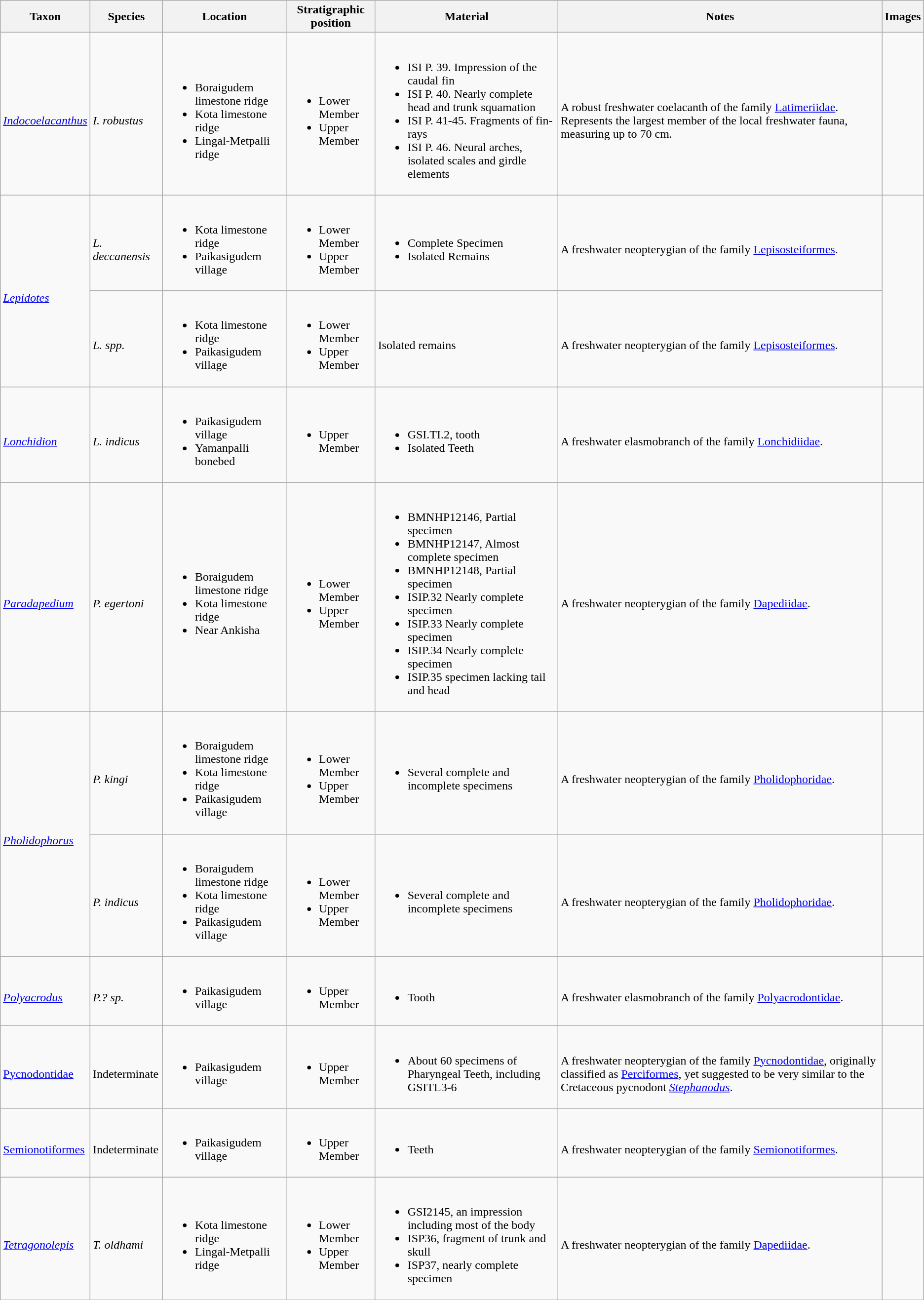<table class="wikitable" align="center">
<tr>
<th>Taxon</th>
<th>Species</th>
<th>Location</th>
<th>Stratigraphic position</th>
<th>Material</th>
<th>Notes</th>
<th>Images</th>
</tr>
<tr>
<td><br><em><a href='#'>Indocoelacanthus</a></em></td>
<td><br><em>I. robustus</em></td>
<td><br><ul><li>Boraigudem limestone ridge</li><li>Kota limestone ridge</li><li>Lingal-Metpalli ridge</li></ul></td>
<td><br><ul><li>Lower Member</li><li>Upper Member</li></ul></td>
<td><br><ul><li>ISI P. 39. Impression of the caudal fin</li><li>ISI P. 40. Nearly complete head and trunk squamation</li><li>ISI P. 41-45. Fragments of fin-rays</li><li>ISI P. 46. Neural arches, isolated scales and girdle elements</li></ul></td>
<td><br>A robust freshwater coelacanth of the family <a href='#'>Latimeriidae</a>. Represents the largest member of the local freshwater fauna, measuring up to 70 cm.</td>
<td></td>
</tr>
<tr>
<td rowspan="2"><br><em><a href='#'>Lepidotes</a></em></td>
<td><br><em>L. deccanensis</em></td>
<td><br><ul><li>Kota limestone ridge</li><li>Paikasigudem village</li></ul></td>
<td><br><ul><li>Lower Member</li><li>Upper Member</li></ul></td>
<td><br><ul><li>Complete Specimen</li><li>Isolated Remains</li></ul></td>
<td><br>A freshwater neopterygian of the family <a href='#'>Lepisosteiformes</a>.</td>
<td rowspan="2"><br></td>
</tr>
<tr>
<td><br><em>L. spp.</em></td>
<td><br><ul><li>Kota limestone ridge</li><li>Paikasigudem village</li></ul></td>
<td><br><ul><li>Lower Member</li><li>Upper Member</li></ul></td>
<td><br>Isolated remains</td>
<td><br>A freshwater neopterygian of the family <a href='#'>Lepisosteiformes</a>.</td>
</tr>
<tr>
<td><br><em><a href='#'>Lonchidion</a></em></td>
<td><br><em>L. indicus</em></td>
<td><br><ul><li>Paikasigudem village</li><li>Yamanpalli bonebed</li></ul></td>
<td><br><ul><li>Upper Member</li></ul></td>
<td><br><ul><li>GSI.TI.2, tooth</li><li>Isolated Teeth</li></ul></td>
<td><br>A freshwater elasmobranch of the family <a href='#'>Lonchidiidae</a>.</td>
<td></td>
</tr>
<tr>
<td><br><em><a href='#'>Paradapedium</a></em></td>
<td><br><em>P.  egertoni</em></td>
<td><br><ul><li>Boraigudem limestone ridge</li><li>Kota limestone ridge</li><li>Near Ankisha</li></ul></td>
<td><br><ul><li>Lower Member</li><li>Upper Member</li></ul></td>
<td><br><ul><li>BMNHP12146, Partial specimen</li><li>BMNHP12147, Almost complete specimen</li><li>BMNHP12148, Partial specimen</li><li>ISIP.32 Nearly complete specimen</li><li>ISIP.33 Nearly complete specimen</li><li>ISIP.34 Nearly complete specimen</li><li>ISIP.35 specimen lacking tail and head</li></ul></td>
<td><br>A freshwater neopterygian of the family <a href='#'>Dapediidae</a>.</td>
<td></td>
</tr>
<tr>
<td rowspan="2"><br><em><a href='#'>Pholidophorus</a></em></td>
<td><br><em>P. kingi</em></td>
<td><br><ul><li>Boraigudem limestone ridge</li><li>Kota limestone ridge</li><li>Paikasigudem village</li></ul></td>
<td><br><ul><li>Lower Member</li><li>Upper Member</li></ul></td>
<td><br><ul><li>Several complete and incomplete specimens</li></ul></td>
<td><br>A freshwater neopterygian of the family <a href='#'>Pholidophoridae</a>.</td>
<td></td>
</tr>
<tr>
<td><br><em>P. indicus</em></td>
<td><br><ul><li>Boraigudem limestone ridge</li><li>Kota limestone ridge</li><li>Paikasigudem village</li></ul></td>
<td><br><ul><li>Lower Member</li><li>Upper Member</li></ul></td>
<td><br><ul><li>Several complete and incomplete specimens</li></ul></td>
<td><br>A freshwater neopterygian of the family <a href='#'>Pholidophoridae</a>.</td>
<td></td>
</tr>
<tr>
<td><br><em><a href='#'>Polyacrodus</a></em></td>
<td><br><em>P.? sp.</em></td>
<td><br><ul><li>Paikasigudem village</li></ul></td>
<td><br><ul><li>Upper Member</li></ul></td>
<td><br><ul><li>Tooth</li></ul></td>
<td><br>A freshwater elasmobranch of the family <a href='#'>Polyacrodontidae</a>.</td>
<td></td>
</tr>
<tr>
<td><br><a href='#'>Pycnodontidae</a></td>
<td><br>Indeterminate</td>
<td><br><ul><li>Paikasigudem village</li></ul></td>
<td><br><ul><li>Upper Member</li></ul></td>
<td><br><ul><li>About 60 specimens of Pharyngeal Teeth, including GSITL3-6</li></ul></td>
<td><br>A freshwater neopterygian of the family <a href='#'>Pycnodontidae</a>, originally classified as <a href='#'>Perciformes</a>, yet suggested to be very similar to the Cretaceous pycnodont <em><a href='#'>Stephanodus</a></em>.</td>
<td></td>
</tr>
<tr>
<td><br><a href='#'>Semionotiformes</a></td>
<td><br>Indeterminate</td>
<td><br><ul><li>Paikasigudem village</li></ul></td>
<td><br><ul><li>Upper Member</li></ul></td>
<td><br><ul><li>Teeth</li></ul></td>
<td><br>A freshwater neopterygian of the family <a href='#'>Semionotiformes</a>.</td>
<td></td>
</tr>
<tr>
<td><br><em><a href='#'>Tetragonolepis</a></em></td>
<td><br><em>T. oldhami</em></td>
<td><br><ul><li>Kota limestone ridge</li><li>Lingal-Metpalli ridge</li></ul></td>
<td><br><ul><li>Lower Member</li><li>Upper Member</li></ul></td>
<td><br><ul><li>GSI2145, an impression including most of the body</li><li>ISP36, fragment of trunk and skull</li><li>ISP37, nearly complete specimen</li></ul></td>
<td><br>A freshwater neopterygian of the family <a href='#'>Dapediidae</a>.</td>
<td><br></td>
</tr>
<tr>
</tr>
</table>
